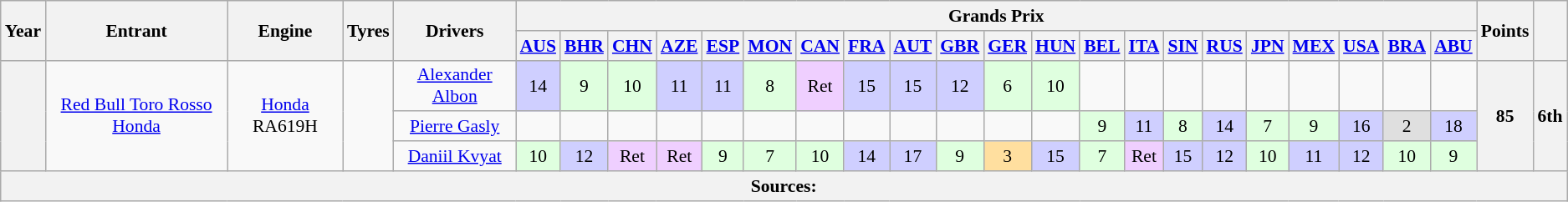<table class="wikitable" style="text-align:center; font-size:90%">
<tr>
<th rowspan="2">Year</th>
<th rowspan="2">Entrant</th>
<th rowspan="2">Engine</th>
<th rowspan="2">Tyres</th>
<th rowspan="2">Drivers</th>
<th colspan="21">Grands Prix</th>
<th rowspan="2">Points</th>
<th rowspan="2"></th>
</tr>
<tr>
<th><a href='#'>AUS</a></th>
<th><a href='#'>BHR</a></th>
<th><a href='#'>CHN</a></th>
<th><a href='#'>AZE</a></th>
<th><a href='#'>ESP</a></th>
<th><a href='#'>MON</a></th>
<th><a href='#'>CAN</a></th>
<th><a href='#'>FRA</a></th>
<th><a href='#'>AUT</a></th>
<th><a href='#'>GBR</a></th>
<th><a href='#'>GER</a></th>
<th><a href='#'>HUN</a></th>
<th><a href='#'>BEL</a></th>
<th><a href='#'>ITA</a></th>
<th><a href='#'>SIN</a></th>
<th><a href='#'>RUS</a></th>
<th><a href='#'>JPN</a></th>
<th><a href='#'>MEX</a></th>
<th><a href='#'>USA</a></th>
<th><a href='#'>BRA</a></th>
<th><a href='#'>ABU</a></th>
</tr>
<tr>
<th rowspan="3"></th>
<td rowspan="3"><a href='#'>Red Bull Toro Rosso Honda</a></td>
<td rowspan="3"><a href='#'>Honda</a> RA619H</td>
<td rowspan="3"></td>
<td> <a href='#'>Alexander Albon</a></td>
<td style="background:#CFCFFF;">14</td>
<td style="background:#DFFFDF;">9</td>
<td style="background:#DFFFDF;">10</td>
<td style="background:#CFCFFF;">11</td>
<td style="background:#CFCFFF;">11</td>
<td style="background:#DFFFDF;">8</td>
<td style="background:#EFCFFF;">Ret</td>
<td style="background:#CFCFFF;">15</td>
<td style="background:#CFCFFF;">15</td>
<td style="background:#CFCFFF;">12</td>
<td style="background:#DFFFDF;">6</td>
<td style="background:#DFFFDF;">10</td>
<td></td>
<td></td>
<td></td>
<td></td>
<td></td>
<td></td>
<td></td>
<td></td>
<td></td>
<th rowspan="3">85</th>
<th rowspan="3">6th</th>
</tr>
<tr>
<td> <a href='#'>Pierre Gasly</a></td>
<td></td>
<td></td>
<td></td>
<td></td>
<td></td>
<td></td>
<td></td>
<td></td>
<td></td>
<td></td>
<td></td>
<td></td>
<td style="background:#DFFFDF;">9</td>
<td style="background:#CFCFFF;">11</td>
<td style="background:#DFFFDF;">8</td>
<td style="background:#CFCFFF;">14</td>
<td style="background:#DFFFDF;">7</td>
<td style="background:#DFFFDF;">9</td>
<td style="background:#CFCFFF;">16</td>
<td style="background:#dfdfdf">2</td>
<td style="background:#CFCFFF;">18</td>
</tr>
<tr>
<td> <a href='#'>Daniil Kvyat</a></td>
<td style="background:#DFFFDF;">10</td>
<td style="background:#CFCFFF;">12</td>
<td style="background:#EFCFFF;">Ret</td>
<td style="background:#EFCFFF;">Ret</td>
<td style="background:#DFFFDF;">9</td>
<td style="background:#DFFFDF;">7</td>
<td style="background:#DFFFDF;">10</td>
<td style="background:#CFCFFF;">14</td>
<td style="background:#CFCFFF;">17</td>
<td style="background:#DFFFDF;">9</td>
<td style="background:#ffdf9f;">3</td>
<td style="background:#CFCFFF;">15</td>
<td style="background:#DFFFDF;">7</td>
<td style="background:#EFCFFF;">Ret</td>
<td style="background:#CFCFFF;">15</td>
<td style="background:#CFCFFF;">12</td>
<td style="background:#DFFFDF;">10</td>
<td style="background:#CFCFFF;">11</td>
<td style="background:#CFCFFF;">12</td>
<td style="background:#DFFFDF;">10</td>
<td style="background:#DFFFDF;">9</td>
</tr>
<tr>
<th colspan="28">Sources:</th>
</tr>
</table>
